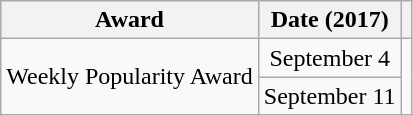<table class="wikitable" style="table-layout: fixed; margin-right:0; text-align:center">
<tr>
<th>Award</th>
<th>Date (2017)</th>
<th></th>
</tr>
<tr>
<td rowspan="2" align="center">Weekly Popularity Award</td>
<td align="center">September 4</td>
<td rowspan="2" align="center"></td>
</tr>
<tr>
<td align="center">September 11</td>
</tr>
</table>
